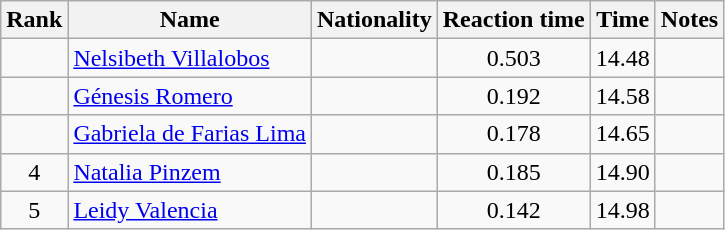<table class="wikitable sortable" style="text-align:center">
<tr>
<th>Rank</th>
<th>Name</th>
<th>Nationality</th>
<th>Reaction time</th>
<th>Time</th>
<th>Notes</th>
</tr>
<tr>
<td align=center></td>
<td align=left><a href='#'>Nelsibeth Villalobos</a></td>
<td align=left></td>
<td>0.503</td>
<td>14.48</td>
<td></td>
</tr>
<tr>
<td align=center></td>
<td align=left><a href='#'>Génesis Romero</a></td>
<td align=left></td>
<td>0.192</td>
<td>14.58</td>
<td></td>
</tr>
<tr>
<td align=center></td>
<td align=left><a href='#'>Gabriela de Farias Lima</a></td>
<td align=left></td>
<td>0.178</td>
<td>14.65</td>
<td></td>
</tr>
<tr>
<td align=center>4</td>
<td align=left><a href='#'>Natalia Pinzem</a></td>
<td align=left></td>
<td>0.185</td>
<td>14.90</td>
<td></td>
</tr>
<tr>
<td align=center>5</td>
<td align=left><a href='#'>Leidy Valencia</a></td>
<td align=left></td>
<td>0.142</td>
<td>14.98</td>
<td></td>
</tr>
</table>
